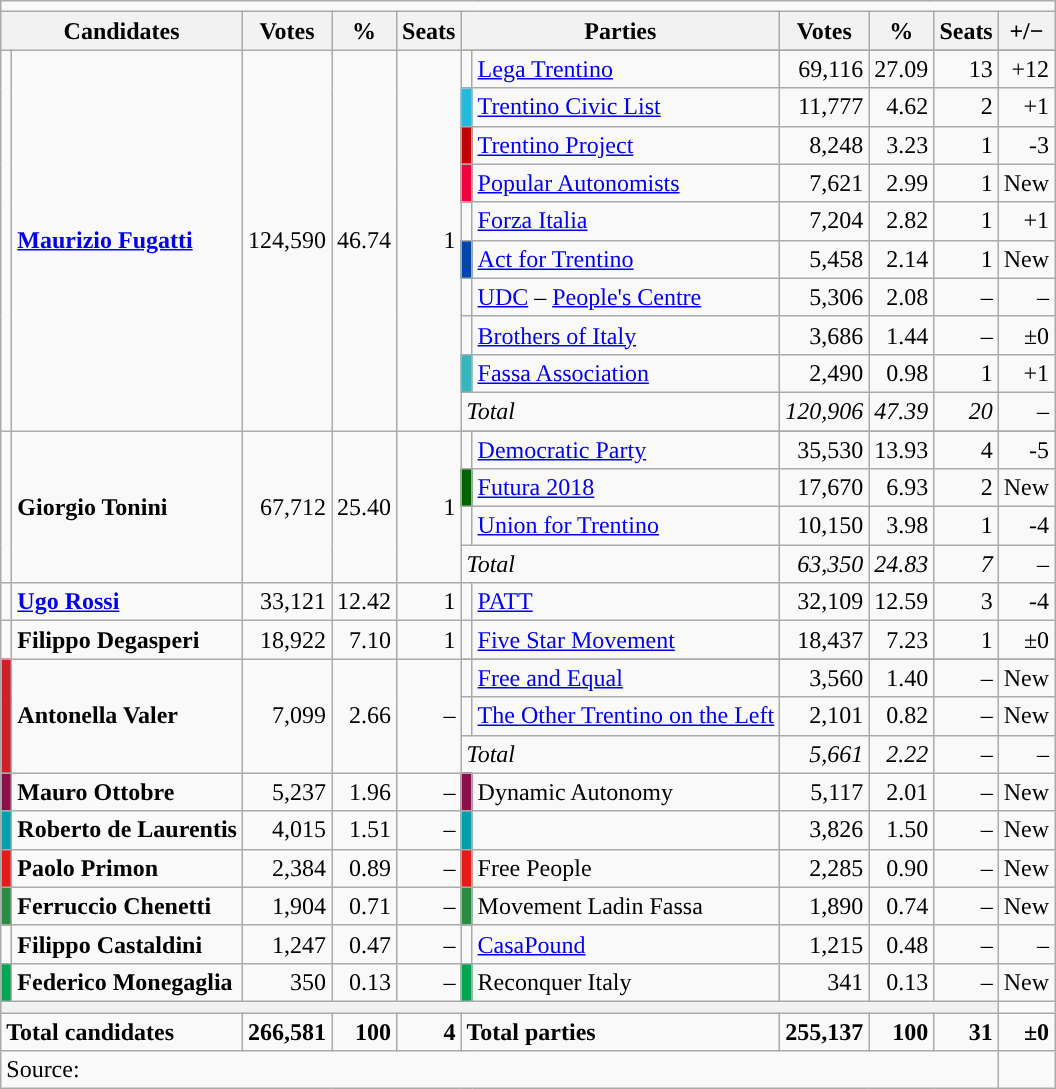<table class="wikitable">
<tr>
<td colspan=11></td>
</tr>
<tr>
<th colspan=2>Candidates</th>
<th>Votes</th>
<th>%</th>
<th>Seats</th>
<th colspan=2>Parties</th>
<th>Votes</th>
<th>%</th>
<th>Seats</th>
<th>+/−</th>
</tr>
<tr>
<td rowspan=11></td>
<td rowspan=11><strong><a href='#'>Maurizio Fugatti</a></strong></td>
<td rowspan=11 align=right>124,590</td>
<td rowspan=11 align=right>46.74</td>
<td rowspan=11 align=right>1</td>
</tr>
<tr>
<td></td>
<td><a href='#'>Lega Trentino</a></td>
<td align=right>69,116</td>
<td align=right>27.09</td>
<td align=right>13</td>
<td align=right>+12</td>
</tr>
<tr>
<td bgcolor="#23b9da"></td>
<td><a href='#'>Trentino Civic List</a></td>
<td align=right>11,777</td>
<td align=right>4.62</td>
<td align=right>2</td>
<td align=right>+1</td>
</tr>
<tr>
<td bgcolor="#C00000"></td>
<td><a href='#'>Trentino Project</a></td>
<td align=right>8,248</td>
<td align=right>3.23</td>
<td align=right>1</td>
<td align=right>-3</td>
</tr>
<tr>
<td bgcolor="#F0003D"></td>
<td><a href='#'>Popular Autonomists</a></td>
<td align=right>7,621</td>
<td align=right>2.99</td>
<td align=right>1</td>
<td align=right>New</td>
</tr>
<tr>
<td></td>
<td><a href='#'>Forza Italia</a></td>
<td align=right>7,204</td>
<td align=right>2.82</td>
<td align=right>1</td>
<td align=right>+1</td>
</tr>
<tr>
<td bgcolor="#0045AA"></td>
<td><a href='#'>Act for Trentino</a></td>
<td align=right>5,458</td>
<td align=right>2.14</td>
<td align=right>1</td>
<td align=right>New</td>
</tr>
<tr>
<td></td>
<td><a href='#'>UDC</a> – <a href='#'>People's Centre</a></td>
<td align=right>5,306</td>
<td align=right>2.08</td>
<td align=right>–</td>
<td align=right>–</td>
</tr>
<tr>
<td></td>
<td><a href='#'>Brothers of Italy</a></td>
<td align=right>3,686</td>
<td align=right>1.44</td>
<td align=right>–</td>
<td align=right>±0</td>
</tr>
<tr>
<td bgcolor="#39B5BD"></td>
<td><a href='#'>Fassa Association</a></td>
<td align=right>2,490</td>
<td align=right>0.98</td>
<td align=right>1</td>
<td align=right>+1</td>
</tr>
<tr>
<td colspan=2><em>Total</em></td>
<td align=right><em>120,906</em></td>
<td align=right><em>47.39</em></td>
<td align=right><em>20</em></td>
<td align=right>–</td>
</tr>
<tr>
<td rowspan=5></td>
<td rowspan=5><strong>Giorgio Tonini</strong></td>
<td rowspan=5 align=right>67,712</td>
<td rowspan=5 align=right>25.40</td>
<td rowspan=5 align=right>1</td>
</tr>
<tr>
<td></td>
<td><a href='#'>Democratic Party</a></td>
<td align=right>35,530</td>
<td align=right>13.93</td>
<td align=right>4</td>
<td align=right>-5</td>
</tr>
<tr>
<td bgcolor="#006400"></td>
<td><a href='#'>Futura 2018</a></td>
<td align=right>17,670</td>
<td align=right>6.93</td>
<td align=right>2</td>
<td align=right>New</td>
</tr>
<tr>
<td></td>
<td><a href='#'>Union for Trentino</a></td>
<td align=right>10,150</td>
<td align=right>3.98</td>
<td align=right>1</td>
<td align=right>-4</td>
</tr>
<tr>
<td colspan=2><em>Total</em></td>
<td align=right><em>63,350</em></td>
<td align=right><em>24.83</em></td>
<td align=right><em>7</em></td>
<td align=right>–</td>
</tr>
<tr>
<td></td>
<td><strong><a href='#'>Ugo Rossi</a></strong></td>
<td align=right>33,121</td>
<td align=right>12.42</td>
<td align=right>1</td>
<td></td>
<td><a href='#'>PATT</a></td>
<td align=right>32,109</td>
<td align=right>12.59</td>
<td align=right>3</td>
<td align=right>-4</td>
</tr>
<tr>
<td></td>
<td><strong>Filippo Degasperi</strong></td>
<td align=right>18,922</td>
<td align=right>7.10</td>
<td align=right>1</td>
<td></td>
<td><a href='#'>Five Star Movement</a></td>
<td align=right>18,437</td>
<td align=right>7.23</td>
<td align=right>1</td>
<td align=right>±0</td>
</tr>
<tr>
<td rowspan=4 bgcolor="#CE2029"></td>
<td rowspan=4><strong>Antonella Valer</strong></td>
<td rowspan=4 align=right>7,099</td>
<td rowspan=4 align=right>2.66</td>
<td rowspan=4 align=right>–</td>
</tr>
<tr>
<td></td>
<td><a href='#'>Free and Equal</a></td>
<td align=right>3,560</td>
<td align=right>1.40</td>
<td align=right>–</td>
<td align=right>New</td>
</tr>
<tr>
<td></td>
<td><a href='#'>The Other Trentino on the Left</a></td>
<td align=right>2,101</td>
<td align=right>0.82</td>
<td align=right>–</td>
<td align=right>New</td>
</tr>
<tr>
<td colspan=2><em>Total</em></td>
<td align=right><em>5,661</em></td>
<td align=right><em>2.22</em></td>
<td align=right><em>–</em></td>
<td align=right>–</td>
</tr>
<tr>
<td bgcolor="#8B0F4B"></td>
<td><strong>Mauro Ottobre</strong></td>
<td align=right>5,237</td>
<td align=right>1.96</td>
<td align=right>–</td>
<td bgcolor="#8B0F4B"></td>
<td>Dynamic Autonomy</td>
<td align=right>5,117</td>
<td align=right>2.01</td>
<td align=right>–</td>
<td align=right>New</td>
</tr>
<tr>
<td bgcolor="#02a0ac"></td>
<td><strong>Roberto de Laurentis</strong></td>
<td align=right>4,015</td>
<td align=right>1.51</td>
<td align=right>–</td>
<td bgcolor="#02a0ac"></td>
<td></td>
<td align=right>3,826</td>
<td align=right>1.50</td>
<td align=right>–</td>
<td align=right>New</td>
</tr>
<tr>
<td bgcolor="#E41B17"></td>
<td><strong>Paolo Primon</strong></td>
<td align=right>2,384</td>
<td align=right>0.89</td>
<td align=right>–</td>
<td bgcolor="#E41B17"></td>
<td>Free People</td>
<td align=right>2,285</td>
<td align=right>0.90</td>
<td align=right>–</td>
<td align=right>New</td>
</tr>
<tr>
<td bgcolor="#2A8C41"></td>
<td><strong>Ferruccio Chenetti</strong></td>
<td align=right>1,904</td>
<td align=right>0.71</td>
<td align=right>–</td>
<td bgcolor="#2A8C41"></td>
<td>Movement Ladin Fassa</td>
<td align=right>1,890</td>
<td align=right>0.74</td>
<td align=right>–</td>
<td align=right>New</td>
</tr>
<tr>
<td></td>
<td><strong>Filippo Castaldini</strong></td>
<td align=right>1,247</td>
<td align=right>0.47</td>
<td align=right>–</td>
<td></td>
<td><a href='#'>CasaPound</a></td>
<td align=right>1,215</td>
<td align=right>0.48</td>
<td align=right>–</td>
<td align=right>–</td>
</tr>
<tr>
<td bgcolor="#00A650"></td>
<td><strong>Federico Monegaglia</strong></td>
<td align=right>350</td>
<td align=right>0.13</td>
<td align=right>–</td>
<td bgcolor="#00A650"></td>
<td>Reconquer Italy</td>
<td align=right>341</td>
<td align=right>0.13</td>
<td align=right>–</td>
<td align=right>New</td>
</tr>
<tr>
<th colspan=10></th>
</tr>
<tr>
<td colspan=2><strong>Total candidates</strong></td>
<td align=right><strong>266,581</strong></td>
<td align=right><strong>100</strong></td>
<td align=right><strong>4</strong></td>
<td colspan=2><strong>Total parties</strong></td>
<td align=right><strong>255,137</strong></td>
<td align=right><strong>100</strong></td>
<td align=right><strong>31</strong></td>
<td align=right><strong>±0</strong></td>
</tr>
<tr>
<td colspan=10>Source: </td>
</tr>
</table>
